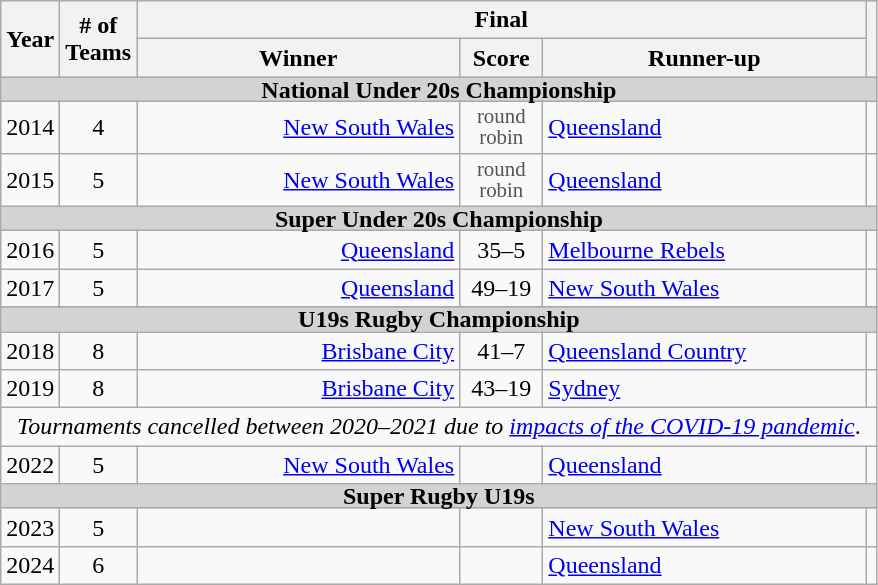<table class="wikitable" style="text-align:center;">
<tr>
<th rowspan=2>Year</th>
<th rowspan=2># of<br>Teams</th>
<th colspan=3>Final</th>
<th rowspan=2></th>
</tr>
<tr>
<th scope="col" style="width:13em;">Winner</th>
<th scope="col" style="width:3em;">Score</th>
<th scope="col" style="width:13em;">Runner-up</th>
</tr>
<tr bgcolor=lightgrey>
<td colspan="100%" align=center style="line-height:9px;"><span><strong>National Under 20s Championship</strong></span></td>
</tr>
<tr>
<td>2014</td>
<td>4</td>
<td align=right><a href='#'>New South Wales</a> </td>
<td style="line-height:102%; font-size:87%; color:#555;">round<br>robin</td>
<td align=left> <a href='#'>Queensland</a></td>
<td></td>
</tr>
<tr>
<td>2015</td>
<td>5</td>
<td align=right><a href='#'>New South Wales</a> </td>
<td style="line-height:102%; font-size:87%; color:#555;">round<br>robin</td>
<td align=left> <a href='#'>Queensland</a></td>
<td></td>
</tr>
<tr bgcolor=lightgrey>
<td colspan="100%" align=center style="line-height:9px;"><span><strong>Super Under 20s Championship</strong></span></td>
</tr>
<tr>
<td>2016</td>
<td>5</td>
<td align=right><a href='#'>Queensland</a> </td>
<td>35–5</td>
<td align=left> <a href='#'>Melbourne Rebels</a></td>
<td></td>
</tr>
<tr>
<td>2017</td>
<td>5</td>
<td align=right><a href='#'>Queensland</a> </td>
<td>49–19</td>
<td align=left> <a href='#'>New South Wales</a></td>
<td></td>
</tr>
<tr>
</tr>
<tr bgcolor=lightgrey>
<td colspan="100%" align=center style="line-height:9px;"><span><strong>U19s Rugby Championship</strong></span></td>
</tr>
<tr>
<td>2018</td>
<td>8</td>
<td align=right><a href='#'>Brisbane City</a> </td>
<td>41–7</td>
<td align=left> <a href='#'>Queensland Country</a></td>
<td></td>
</tr>
<tr>
<td>2019</td>
<td>8</td>
<td align=right><a href='#'>Brisbane City</a> </td>
<td>43–19</td>
<td align=left> <a href='#'>Sydney</a></td>
<td></td>
</tr>
<tr>
<td colspan=100% align=center><em>Tournaments cancelled between 2020–2021 due to <a href='#'>impacts of the COVID-19 pandemic</a></em>.</td>
</tr>
<tr>
<td>2022</td>
<td>5</td>
<td align=right><a href='#'>New South Wales</a> </td>
<td></td>
<td align=left> <a href='#'>Queensland</a></td>
<td></td>
</tr>
<tr bgcolor=lightgrey>
<td colspan="100%" align=center style="line-height:9px;"><span><strong>Super Rugby U19s</strong></span></td>
</tr>
<tr>
<td>2023</td>
<td>5</td>
<td align=right></td>
<td></td>
<td align=left> <a href='#'>New South Wales</a></td>
<td></td>
</tr>
<tr>
<td>2024</td>
<td>6</td>
<td align=right></td>
<td></td>
<td align=left> <a href='#'>Queensland</a></td>
<td></td>
</tr>
</table>
